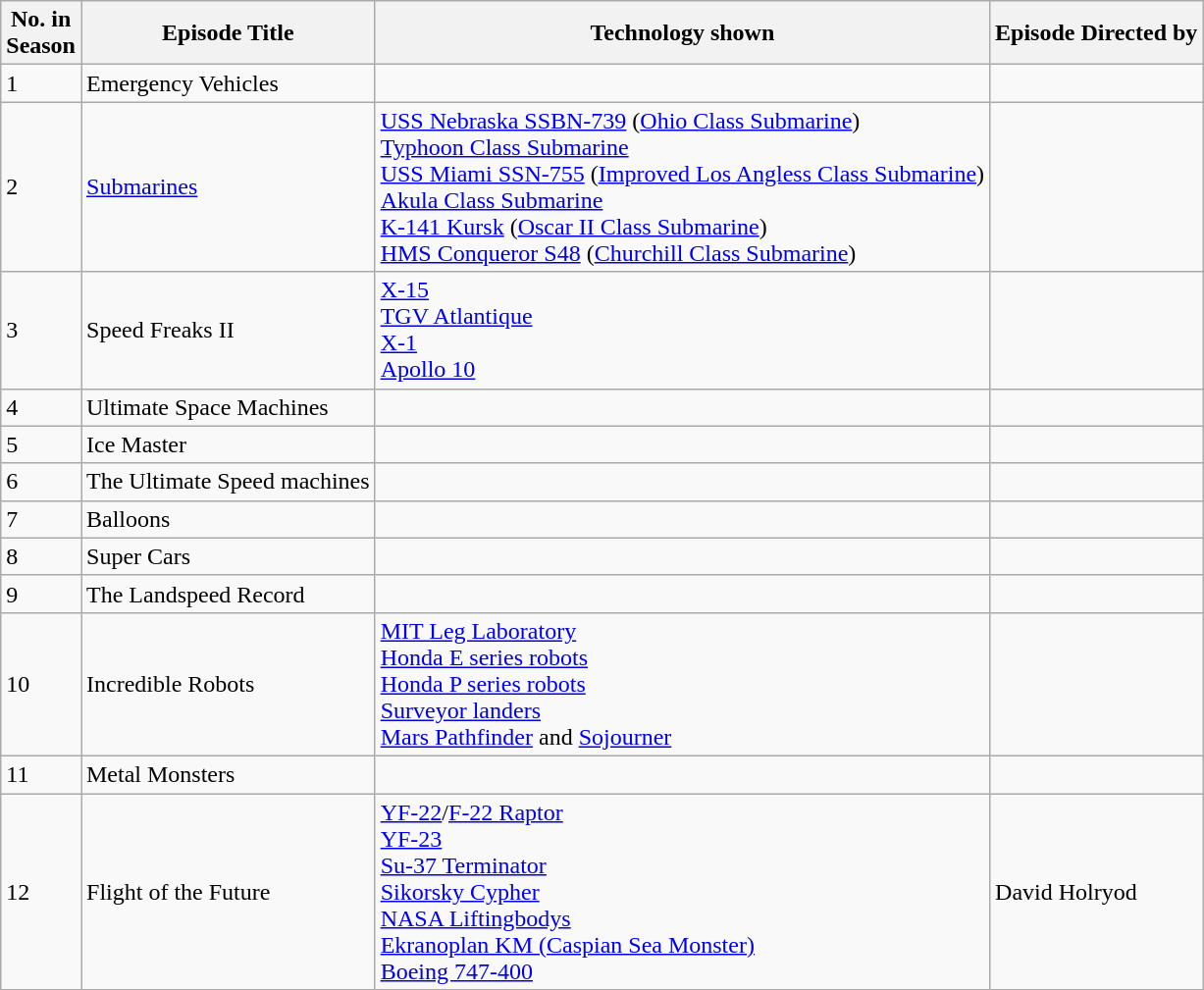<table class="wikitable">
<tr>
<th>No. in<br>Season</th>
<th>Episode Title</th>
<th>Technology shown</th>
<th>Episode Directed by</th>
</tr>
<tr>
<td>1</td>
<td>Emergency Vehicles</td>
<td></td>
<td></td>
</tr>
<tr>
<td>2</td>
<td><a href='#'>Submarines</a></td>
<td><a href='#'>USS Nebraska SSBN-739</a> (<a href='#'>Ohio Class Submarine</a>)<br><a href='#'>Typhoon Class Submarine</a><br><a href='#'>USS Miami SSN-755</a> (<a href='#'>Improved Los Angless Class Submarine</a>)<br><a href='#'>Akula Class Submarine</a><br><a href='#'>K-141 Kursk</a> (<a href='#'>Oscar II Class Submarine</a>)<br><a href='#'>HMS Conqueror S48</a> (<a href='#'>Churchill Class Submarine</a>)</td>
<td></td>
</tr>
<tr>
<td>3</td>
<td>Speed Freaks II</td>
<td><a href='#'>X-15</a><br><a href='#'>TGV Atlantique</a><br><a href='#'>X-1</a><br><a href='#'>Apollo 10</a></td>
<td></td>
</tr>
<tr>
<td>4</td>
<td>Ultimate Space Machines</td>
<td></td>
<td></td>
</tr>
<tr>
<td>5</td>
<td>Ice Master</td>
<td></td>
<td></td>
</tr>
<tr>
<td>6</td>
<td>The Ultimate Speed machines</td>
<td></td>
<td></td>
</tr>
<tr>
<td>7</td>
<td>Balloons</td>
<td></td>
<td></td>
</tr>
<tr>
<td>8</td>
<td>Super Cars</td>
<td></td>
<td></td>
</tr>
<tr>
<td>9</td>
<td>The Landspeed Record</td>
<td></td>
<td></td>
</tr>
<tr>
<td>10</td>
<td>Incredible Robots</td>
<td><a href='#'>MIT Leg Laboratory</a><br><a href='#'>Honda E series robots</a><br><a href='#'>Honda P series robots</a><br><a href='#'>Surveyor landers</a><br><a href='#'>Mars Pathfinder</a> and <a href='#'>Sojourner</a></td>
<td></td>
</tr>
<tr>
<td>11</td>
<td>Metal Monsters</td>
<td></td>
<td></td>
</tr>
<tr>
<td>12</td>
<td>Flight of the Future</td>
<td><a href='#'>YF-22</a>/<a href='#'>F-22 Raptor</a><br><a href='#'>YF-23</a><br><a href='#'>Su-37 Terminator</a><br><a href='#'>Sikorsky Cypher</a><br><a href='#'>NASA Liftingbodys</a><br><a href='#'>Ekranoplan KM (Caspian Sea Monster)</a><br><a href='#'>Boeing 747-400</a></td>
<td>David Holryod</td>
</tr>
</table>
